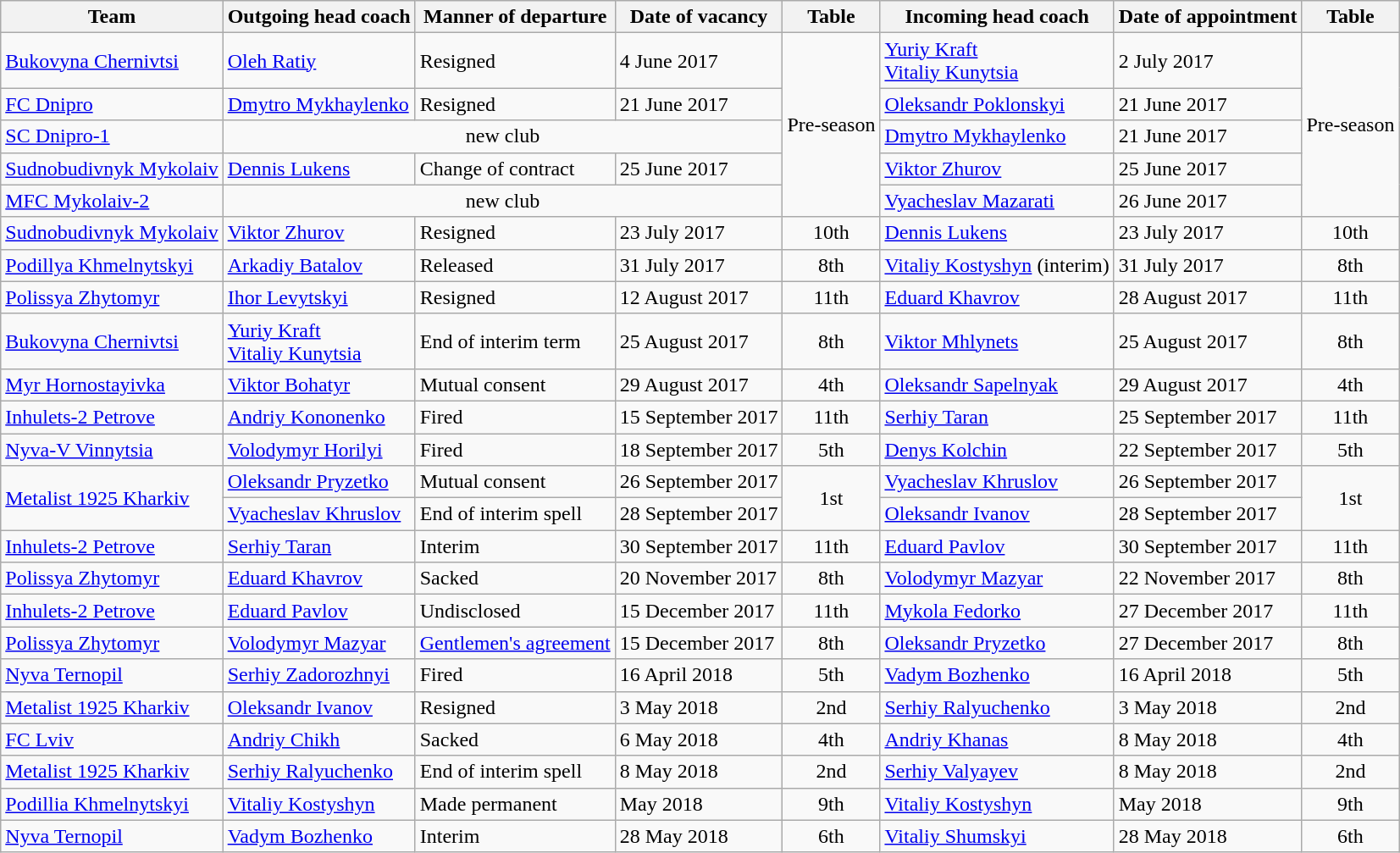<table class="wikitable sortable">
<tr>
<th>Team</th>
<th>Outgoing head coach</th>
<th>Manner of departure</th>
<th>Date of vacancy</th>
<th>Table</th>
<th>Incoming head coach</th>
<th>Date of appointment</th>
<th>Table</th>
</tr>
<tr>
<td><a href='#'>Bukovyna Chernivtsi</a></td>
<td> <a href='#'>Oleh Ratiy</a></td>
<td>Resigned</td>
<td>4 June 2017</td>
<td rowspan=5>Pre-season</td>
<td> <a href='#'>Yuriy Kraft</a> <br> <a href='#'>Vitaliy Kunytsia</a> </td>
<td>2 July 2017</td>
<td rowspan=5>Pre-season</td>
</tr>
<tr>
<td><a href='#'>FC Dnipro</a></td>
<td> <a href='#'>Dmytro Mykhaylenko</a></td>
<td>Resigned</td>
<td>21 June 2017</td>
<td> <a href='#'>Oleksandr Poklonskyi</a></td>
<td>21 June 2017</td>
</tr>
<tr>
<td><a href='#'>SC Dnipro-1</a></td>
<td align=center colspan=3>new club</td>
<td> <a href='#'>Dmytro Mykhaylenko</a></td>
<td>21 June 2017</td>
</tr>
<tr>
<td><a href='#'>Sudnobudivnyk Mykolaiv</a></td>
<td> <a href='#'>Dennis Lukens</a></td>
<td>Change of contract</td>
<td>25 June 2017</td>
<td> <a href='#'>Viktor Zhurov</a></td>
<td>25 June 2017</td>
</tr>
<tr>
<td><a href='#'>MFC Mykolaiv-2</a></td>
<td align=center colspan=3>new club</td>
<td> <a href='#'>Vyacheslav Mazarati</a></td>
<td>26 June 2017</td>
</tr>
<tr>
<td><a href='#'>Sudnobudivnyk Mykolaiv</a></td>
<td> <a href='#'>Viktor Zhurov</a></td>
<td>Resigned</td>
<td>23 July 2017</td>
<td align=center>10th</td>
<td> <a href='#'>Dennis Lukens</a></td>
<td>23 July 2017</td>
<td align=center>10th</td>
</tr>
<tr>
<td><a href='#'>Podillya Khmelnytskyi</a></td>
<td> <a href='#'>Arkadiy Batalov</a></td>
<td>Released</td>
<td>31 July 2017</td>
<td align=center>8th</td>
<td> <a href='#'>Vitaliy Kostyshyn</a> (interim)</td>
<td>31 July 2017</td>
<td align=center>8th</td>
</tr>
<tr>
<td><a href='#'>Polissya Zhytomyr</a></td>
<td> <a href='#'>Ihor Levytskyi</a></td>
<td>Resigned</td>
<td>12 August 2017</td>
<td align=center>11th</td>
<td> <a href='#'>Eduard Khavrov</a></td>
<td>28 August 2017</td>
<td align=center>11th</td>
</tr>
<tr>
<td><a href='#'>Bukovyna Chernivtsi</a></td>
<td> <a href='#'>Yuriy Kraft</a> <br> <a href='#'>Vitaliy Kunytsia</a> </td>
<td>End of interim term</td>
<td>25 August 2017</td>
<td align=center>8th</td>
<td> <a href='#'>Viktor Mhlynets</a></td>
<td>25 August 2017</td>
<td align=center>8th</td>
</tr>
<tr>
<td><a href='#'>Myr Hornostayivka</a></td>
<td> <a href='#'>Viktor Bohatyr</a></td>
<td>Mutual consent</td>
<td>29 August 2017</td>
<td align=center>4th</td>
<td> <a href='#'>Oleksandr Sapelnyak</a></td>
<td>29 August 2017</td>
<td align=center>4th</td>
</tr>
<tr>
<td><a href='#'>Inhulets-2 Petrove</a></td>
<td> <a href='#'>Andriy Kononenko</a></td>
<td>Fired</td>
<td>15 September 2017</td>
<td align=center>11th</td>
<td> <a href='#'>Serhiy Taran</a> </td>
<td>25 September 2017</td>
<td align=center>11th</td>
</tr>
<tr>
<td><a href='#'>Nyva-V Vinnytsia</a></td>
<td> <a href='#'>Volodymyr Horilyi</a></td>
<td>Fired</td>
<td>18 September 2017</td>
<td align=center>5th</td>
<td> <a href='#'>Denys Kolchin</a></td>
<td>22 September 2017</td>
<td align=center>5th</td>
</tr>
<tr>
<td rowspan=2><a href='#'>Metalist 1925 Kharkiv</a></td>
<td> <a href='#'>Oleksandr Pryzetko</a></td>
<td>Mutual consent</td>
<td>26 September 2017</td>
<td align=center rowspan=2>1st</td>
<td> <a href='#'>Vyacheslav Khruslov</a> </td>
<td>26 September 2017</td>
<td align=center rowspan=2>1st</td>
</tr>
<tr>
<td> <a href='#'>Vyacheslav Khruslov</a> </td>
<td>End of interim spell</td>
<td>28 September 2017</td>
<td> <a href='#'>Oleksandr Ivanov</a></td>
<td>28 September 2017</td>
</tr>
<tr>
<td><a href='#'>Inhulets-2 Petrove</a></td>
<td> <a href='#'>Serhiy Taran</a></td>
<td>Interim</td>
<td>30 September 2017</td>
<td align=center>11th</td>
<td> <a href='#'>Eduard Pavlov</a></td>
<td>30 September 2017</td>
<td align=center>11th</td>
</tr>
<tr>
<td><a href='#'>Polissya Zhytomyr</a></td>
<td> <a href='#'>Eduard Khavrov</a></td>
<td>Sacked</td>
<td>20 November 2017</td>
<td align=center>8th</td>
<td> <a href='#'>Volodymyr Mazyar</a></td>
<td>22 November 2017</td>
<td align=center>8th</td>
</tr>
<tr>
<td><a href='#'>Inhulets-2 Petrove</a></td>
<td> <a href='#'>Eduard Pavlov</a></td>
<td>Undisclosed</td>
<td>15 December 2017</td>
<td align=center>11th</td>
<td> <a href='#'>Mykola Fedorko</a></td>
<td>27 December 2017</td>
<td align=center>11th</td>
</tr>
<tr>
<td><a href='#'>Polissya Zhytomyr</a></td>
<td> <a href='#'>Volodymyr Mazyar</a></td>
<td><a href='#'>Gentlemen's agreement</a></td>
<td>15 December 2017</td>
<td align=center>8th</td>
<td> <a href='#'>Oleksandr Pryzetko</a></td>
<td>27 December 2017</td>
<td align=center>8th</td>
</tr>
<tr>
<td><a href='#'>Nyva Ternopil</a></td>
<td> <a href='#'>Serhiy Zadorozhnyi</a></td>
<td>Fired</td>
<td>16 April 2018</td>
<td align=center>5th</td>
<td> <a href='#'>Vadym Bozhenko</a> </td>
<td>16 April 2018</td>
<td align=center>5th</td>
</tr>
<tr>
<td><a href='#'>Metalist 1925 Kharkiv</a></td>
<td> <a href='#'>Oleksandr Ivanov</a></td>
<td>Resigned</td>
<td>3 May 2018</td>
<td align=center>2nd</td>
<td> <a href='#'>Serhiy Ralyuchenko</a> </td>
<td>3 May 2018</td>
<td align=center>2nd</td>
</tr>
<tr>
<td><a href='#'>FC Lviv</a></td>
<td> <a href='#'>Andriy Chikh</a></td>
<td>Sacked</td>
<td>6 May 2018</td>
<td align=center>4th</td>
<td> <a href='#'>Andriy Khanas</a> </td>
<td>8 May 2018</td>
<td align=center>4th</td>
</tr>
<tr>
<td><a href='#'>Metalist 1925 Kharkiv</a></td>
<td> <a href='#'>Serhiy Ralyuchenko</a> </td>
<td>End of interim spell</td>
<td>8 May 2018</td>
<td align=center>2nd</td>
<td> <a href='#'>Serhiy Valyayev</a></td>
<td>8 May 2018</td>
<td align=center>2nd</td>
</tr>
<tr>
<td><a href='#'>Podillia Khmelnytskyi</a></td>
<td> <a href='#'>Vitaliy Kostyshyn</a> </td>
<td>Made permanent</td>
<td>May 2018</td>
<td align=center>9th</td>
<td> <a href='#'>Vitaliy Kostyshyn</a></td>
<td>May 2018</td>
<td align=center>9th</td>
</tr>
<tr>
<td><a href='#'>Nyva Ternopil</a></td>
<td> <a href='#'>Vadym Bozhenko</a> </td>
<td>Interim</td>
<td>28 May 2018</td>
<td align=center>6th</td>
<td> <a href='#'>Vitaliy Shumskyi</a></td>
<td>28 May 2018</td>
<td align=center>6th</td>
</tr>
</table>
